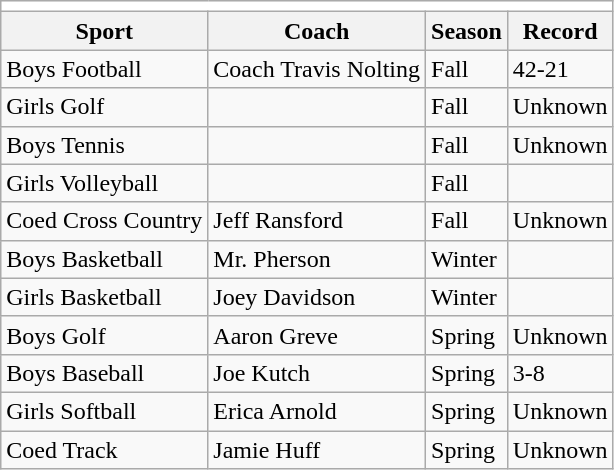<table class="wikitable">
<tr>
<th colspan="4" style="background:white; color:green"><strong></strong></th>
</tr>
<tr>
<th>Sport</th>
<th>Coach</th>
<th>Season</th>
<th>Record</th>
</tr>
<tr>
<td>Boys Football</td>
<td>Coach Travis Nolting</td>
<td>Fall</td>
<td>42-21</td>
</tr>
<tr>
<td>Girls Golf</td>
<td></td>
<td>Fall</td>
<td>Unknown</td>
</tr>
<tr>
<td>Boys Tennis</td>
<td></td>
<td>Fall</td>
<td>Unknown</td>
</tr>
<tr>
<td>Girls Volleyball</td>
<td></td>
<td>Fall</td>
<td></td>
</tr>
<tr>
<td>Coed Cross Country</td>
<td>Jeff Ransford</td>
<td>Fall</td>
<td>Unknown</td>
</tr>
<tr>
<td>Boys Basketball</td>
<td>Mr. Pherson</td>
<td>Winter</td>
<td></td>
</tr>
<tr>
<td>Girls Basketball</td>
<td>Joey Davidson</td>
<td>Winter</td>
<td></td>
</tr>
<tr>
<td>Boys Golf</td>
<td>Aaron Greve</td>
<td>Spring</td>
<td>Unknown</td>
</tr>
<tr>
<td>Boys Baseball</td>
<td>Joe Kutch</td>
<td>Spring</td>
<td>3-8</td>
</tr>
<tr>
<td>Girls Softball</td>
<td>Erica Arnold</td>
<td>Spring</td>
<td>Unknown</td>
</tr>
<tr>
<td>Coed Track</td>
<td>Jamie Huff</td>
<td>Spring</td>
<td>Unknown</td>
</tr>
</table>
